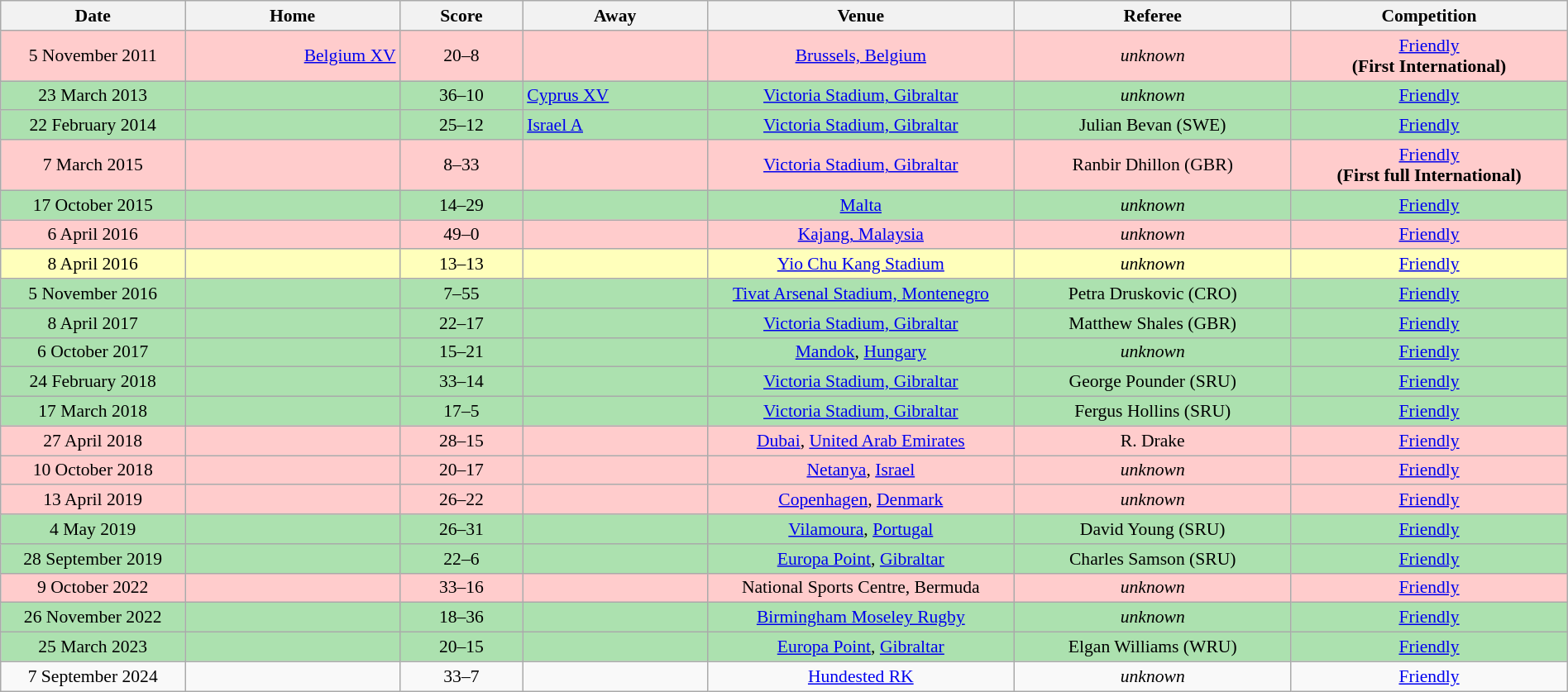<table class="wikitable" style="font-size:90%; width: 100%; text-align: center;">
<tr>
<th width=6%>Date</th>
<th width=7%>Home</th>
<th width=4%>Score</th>
<th width=6%>Away</th>
<th width=10%>Venue</th>
<th width=9%>Referee</th>
<th width=9%>Competition</th>
</tr>
<tr style="background: #FFCCCC">
<td>5 November 2011</td>
<td align=right><a href='#'>Belgium XV</a> </td>
<td>20–8</td>
<td align=left></td>
<td><a href='#'>Brussels, Belgium</a></td>
<td><em>unknown</em></td>
<td><a href='#'>Friendly</a><br><strong>(First International)</strong></td>
</tr>
<tr style="background:#ACE1AF">
<td>23 March 2013</td>
<td align=right></td>
<td>36–10</td>
<td align=left> <a href='#'>Cyprus XV</a></td>
<td><a href='#'>Victoria Stadium, Gibraltar</a></td>
<td><em>unknown</em></td>
<td><a href='#'>Friendly</a></td>
</tr>
<tr style="background: #ACE1AF">
<td>22 February 2014</td>
<td align=right></td>
<td>25–12</td>
<td align=left> <a href='#'>Israel A</a></td>
<td><a href='#'>Victoria Stadium, Gibraltar</a></td>
<td>Julian Bevan (SWE)</td>
<td><a href='#'>Friendly</a></td>
</tr>
<tr style="background: #FFCCCC">
<td>7 March 2015</td>
<td align=right></td>
<td>8–33</td>
<td align=left></td>
<td><a href='#'>Victoria Stadium, Gibraltar</a></td>
<td>Ranbir Dhillon (GBR)</td>
<td><a href='#'>Friendly</a><br><strong>(First full International)</strong></td>
</tr>
<tr style="background:#ACE1AF">
<td>17 October 2015</td>
<td align=right></td>
<td>14–29</td>
<td align=left></td>
<td><a href='#'>Malta</a></td>
<td><em>unknown</em></td>
<td><a href='#'>Friendly</a></td>
</tr>
<tr style="background:#FFCCCC">
<td>6 April 2016</td>
<td align=right></td>
<td>49–0</td>
<td align=left></td>
<td><a href='#'>Kajang, Malaysia</a></td>
<td><em>unknown</em></td>
<td><a href='#'>Friendly</a></td>
</tr>
<tr style="background:#ffb;">
<td>8 April 2016</td>
<td align=right></td>
<td>13–13</td>
<td align=left></td>
<td><a href='#'>Yio Chu Kang Stadium</a></td>
<td><em>unknown</em></td>
<td><a href='#'>Friendly</a></td>
</tr>
<tr style="background:#ACE1AF">
<td>5 November 2016</td>
<td align=right></td>
<td>7–55</td>
<td align=left></td>
<td><a href='#'>Tivat Arsenal Stadium, Montenegro</a></td>
<td>Petra Druskovic (CRO)</td>
<td><a href='#'>Friendly</a></td>
</tr>
<tr style="background:#ACE1AF">
<td>8 April 2017</td>
<td align=right></td>
<td>22–17</td>
<td align=left></td>
<td><a href='#'>Victoria Stadium, Gibraltar</a></td>
<td>Matthew Shales (GBR)</td>
<td><a href='#'>Friendly</a></td>
</tr>
<tr style="background:#ACE1AF">
<td>6 October 2017</td>
<td align=right></td>
<td>15–21</td>
<td align=left></td>
<td><a href='#'>Mandok</a>, <a href='#'>Hungary</a></td>
<td><em>unknown</em></td>
<td><a href='#'>Friendly</a></td>
</tr>
<tr style="background:#ACE1AF">
<td>24 February 2018</td>
<td align=right></td>
<td>33–14</td>
<td align=left></td>
<td><a href='#'>Victoria Stadium, Gibraltar</a></td>
<td>George Pounder (SRU)</td>
<td><a href='#'>Friendly</a></td>
</tr>
<tr style="background:#ACE1AF">
<td>17 March 2018</td>
<td align=right></td>
<td>17–5</td>
<td align=left></td>
<td><a href='#'>Victoria Stadium, Gibraltar</a></td>
<td>Fergus Hollins (SRU)</td>
<td><a href='#'>Friendly</a></td>
</tr>
<tr style="background:#FFCCCC">
<td>27 April 2018</td>
<td align=right></td>
<td>28–15</td>
<td align=left></td>
<td><a href='#'>Dubai</a>, <a href='#'>United Arab Emirates</a></td>
<td>R. Drake</td>
<td><a href='#'>Friendly</a></td>
</tr>
<tr style="background: #FFCCCC">
<td>10 October 2018</td>
<td align=right></td>
<td>20–17</td>
<td align=left></td>
<td><a href='#'>Netanya</a>, <a href='#'>Israel</a></td>
<td><em>unknown</em></td>
<td><a href='#'>Friendly</a></td>
</tr>
<tr style="background: #FFCCCC">
<td>13 April 2019</td>
<td align=right></td>
<td>26–22</td>
<td align=left></td>
<td><a href='#'>Copenhagen</a>, <a href='#'>Denmark</a></td>
<td><em>unknown</em></td>
<td><a href='#'>Friendly</a></td>
</tr>
<tr style="background:#ACE1AF">
<td>4 May 2019</td>
<td align=right></td>
<td>26–31</td>
<td align=left></td>
<td><a href='#'>Vilamoura</a>, <a href='#'>Portugal</a></td>
<td>David Young (SRU)</td>
<td><a href='#'>Friendly</a></td>
</tr>
<tr style="background:#ACE1AF">
<td>28 September 2019</td>
<td align=right></td>
<td>22–6</td>
<td align=left></td>
<td><a href='#'>Europa Point</a>, <a href='#'>Gibraltar</a></td>
<td>Charles Samson (SRU)</td>
<td><a href='#'>Friendly</a></td>
</tr>
<tr style="background: #FFCCCC">
<td>9 October 2022</td>
<td></td>
<td>33–16</td>
<td></td>
<td>National Sports Centre, Bermuda</td>
<td><em>unknown</em></td>
<td><a href='#'>Friendly</a></td>
</tr>
<tr style="background:#ACE1AF">
<td>26 November 2022</td>
<td></td>
<td>18–36</td>
<td></td>
<td><a href='#'>Birmingham Moseley Rugby</a></td>
<td><em>unknown</em></td>
<td><a href='#'>Friendly</a></td>
</tr>
<tr style="background:#ACE1AF">
<td>25 March 2023</td>
<td></td>
<td>20–15</td>
<td></td>
<td><a href='#'>Europa Point</a>, <a href='#'>Gibraltar</a></td>
<td>Elgan Williams (WRU)</td>
<td><a href='#'>Friendly</a></td>
</tr>
<tr>
<td>7 September 2024</td>
<td></td>
<td>33–7</td>
<td></td>
<td><a href='#'>Hundested RK</a></td>
<td><em>unknown</em></td>
<td><a href='#'>Friendly</a></td>
</tr>
</table>
